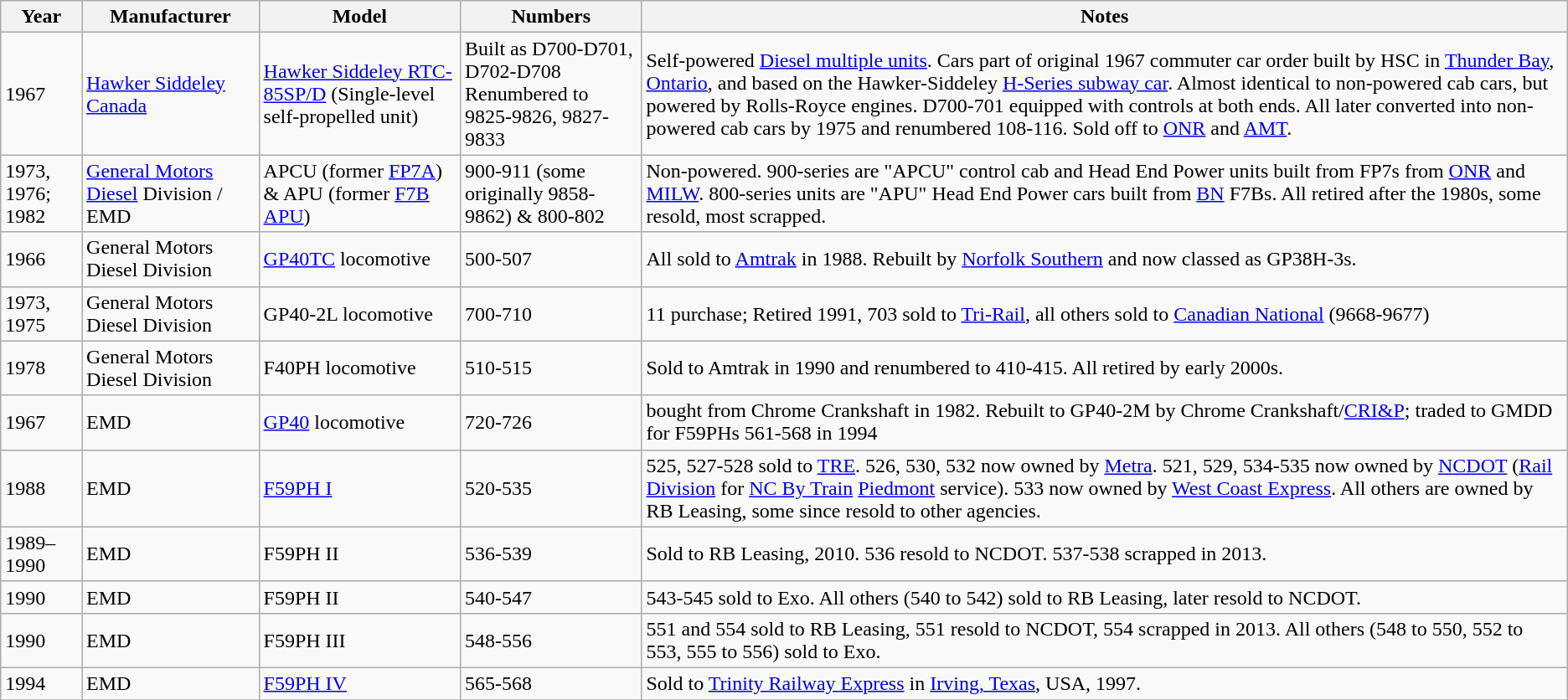<table class="wikitable">
<tr>
<th>Year</th>
<th>Manufacturer</th>
<th>Model</th>
<th>Numbers</th>
<th>Notes</th>
</tr>
<tr>
<td>1967</td>
<td><a href='#'>Hawker Siddeley Canada</a></td>
<td><a href='#'>Hawker Siddeley RTC-85SP/D</a> (Single-level self-propelled unit)</td>
<td>Built as D700-D701, D702-D708<br>Renumbered to 9825-9826, 9827-9833</td>
<td>Self-powered <a href='#'>Diesel multiple units</a>. Cars part of original 1967 commuter car order built by HSC in <a href='#'>Thunder Bay</a>, <a href='#'>Ontario</a>, and based on the Hawker-Siddeley <a href='#'>H-Series subway car</a>. Almost identical to non-powered cab cars, but powered by Rolls-Royce engines. D700-701 equipped with controls at both ends. All later converted into non-powered cab cars by 1975 and renumbered 108-116. Sold off to <a href='#'>ONR</a> and <a href='#'>AMT</a>.</td>
</tr>
<tr>
<td>1973, 1976; 1982</td>
<td><a href='#'>General Motors Diesel</a> Division / EMD</td>
<td>APCU (former <a href='#'>FP7A</a>) & APU (former <a href='#'>F7B APU</a>)</td>
<td>900-911 (some originally 9858-9862) & 800-802</td>
<td>Non-powered. 900-series are "APCU" control cab and Head End Power units built from FP7s from <a href='#'>ONR</a> and <a href='#'>MILW</a>. 800-series units are "APU" Head End Power cars built from <a href='#'>BN</a> F7Bs. All retired after the 1980s, some resold, most scrapped.</td>
</tr>
<tr>
<td>1966</td>
<td>General Motors Diesel Division</td>
<td><a href='#'>GP40TC</a> locomotive</td>
<td>500-507</td>
<td>All sold to <a href='#'>Amtrak</a> in 1988. Rebuilt by <a href='#'>Norfolk Southern</a> and now classed as GP38H-3s.</td>
</tr>
<tr>
<td>1973, 1975</td>
<td>General Motors Diesel Division</td>
<td>GP40-2L locomotive</td>
<td>700-710</td>
<td>11 purchase; Retired 1991, 703 sold to <a href='#'>Tri-Rail</a>, all others sold to <a href='#'>Canadian National</a> (9668-9677)</td>
</tr>
<tr>
<td>1978</td>
<td>General Motors Diesel Division</td>
<td>F40PH locomotive</td>
<td>510-515</td>
<td>Sold to Amtrak in 1990 and renumbered to 410-415. All retired by early 2000s.</td>
</tr>
<tr>
<td>1967</td>
<td>EMD</td>
<td><a href='#'>GP40</a> locomotive</td>
<td>720-726</td>
<td>bought from Chrome Crankshaft in 1982. Rebuilt to GP40-2M by Chrome Crankshaft/<a href='#'>CRI&P</a>; traded to GMDD for F59PHs 561-568 in 1994</td>
</tr>
<tr>
<td>1988</td>
<td>EMD</td>
<td><a href='#'>F59PH I</a></td>
<td>520-535</td>
<td>525, 527-528 sold to <a href='#'>TRE</a>. 526, 530, 532 now owned by <a href='#'>Metra</a>. 521, 529, 534-535 now owned by <a href='#'>NCDOT</a> (<a href='#'>Rail Division</a> for <a href='#'>NC By Train</a> <a href='#'>Piedmont</a> service). 533 now owned by <a href='#'>West Coast Express</a>. All others are owned by RB Leasing, some since resold to other agencies.</td>
</tr>
<tr>
<td>1989–1990</td>
<td>EMD</td>
<td>F59PH II</td>
<td>536-539</td>
<td>Sold to RB Leasing, 2010. 536 resold to NCDOT. 537-538 scrapped in 2013.</td>
</tr>
<tr>
<td>1990</td>
<td>EMD</td>
<td>F59PH II</td>
<td>540-547</td>
<td>543-545 sold to Exo. All others (540 to 542) sold to RB Leasing, later resold to NCDOT.</td>
</tr>
<tr>
<td>1990</td>
<td>EMD</td>
<td>F59PH III</td>
<td>548-556</td>
<td>551 and 554 sold to RB Leasing, 551 resold to NCDOT, 554 scrapped in 2013. All others (548 to 550, 552 to 553, 555 to 556) sold to Exo.</td>
</tr>
<tr>
<td>1994</td>
<td>EMD</td>
<td><a href='#'>F59PH IV</a></td>
<td>565-568</td>
<td>Sold to <a href='#'>Trinity Railway Express</a> in <a href='#'>Irving, Texas</a>, USA, 1997.</td>
</tr>
<tr>
</tr>
</table>
